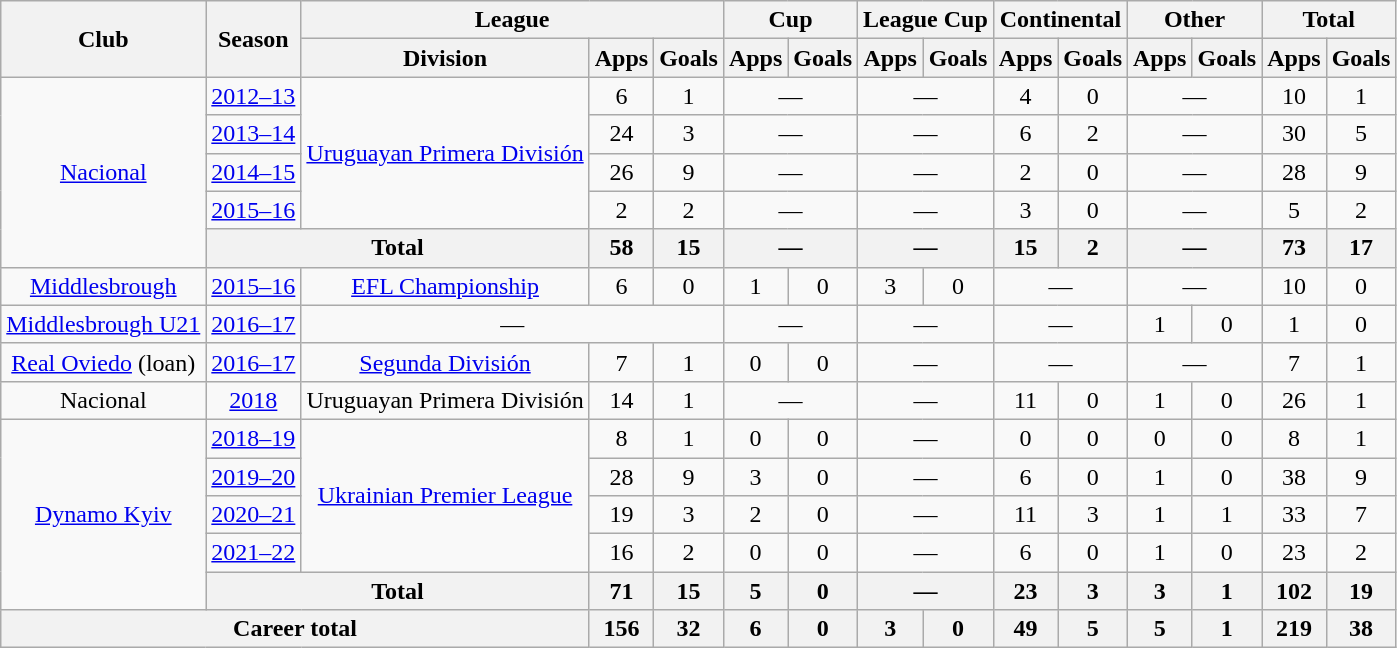<table class="wikitable" style="text-align:center">
<tr>
<th rowspan="2">Club</th>
<th rowspan="2">Season</th>
<th colspan="3">League</th>
<th colspan="2">Cup</th>
<th colspan="2">League Cup</th>
<th colspan="2">Continental</th>
<th colspan="2">Other</th>
<th colspan="2">Total</th>
</tr>
<tr>
<th>Division</th>
<th>Apps</th>
<th>Goals</th>
<th>Apps</th>
<th>Goals</th>
<th>Apps</th>
<th>Goals</th>
<th>Apps</th>
<th>Goals</th>
<th>Apps</th>
<th>Goals</th>
<th>Apps</th>
<th>Goals</th>
</tr>
<tr>
<td rowspan="5"><a href='#'>Nacional</a></td>
<td><a href='#'>2012–13</a></td>
<td rowspan="4"><a href='#'>Uruguayan Primera División</a></td>
<td>6</td>
<td>1</td>
<td colspan="2">—</td>
<td colspan="2">—</td>
<td>4</td>
<td>0</td>
<td colspan="2">—</td>
<td>10</td>
<td>1</td>
</tr>
<tr>
<td><a href='#'>2013–14</a></td>
<td>24</td>
<td>3</td>
<td colspan="2">—</td>
<td colspan="2">—</td>
<td>6</td>
<td>2</td>
<td colspan="2">—</td>
<td>30</td>
<td>5</td>
</tr>
<tr>
<td><a href='#'>2014–15</a></td>
<td>26</td>
<td>9</td>
<td colspan="2">—</td>
<td colspan="2">—</td>
<td>2</td>
<td>0</td>
<td colspan="2">—</td>
<td>28</td>
<td>9</td>
</tr>
<tr>
<td><a href='#'>2015–16</a></td>
<td>2</td>
<td>2</td>
<td colspan="2">—</td>
<td colspan="2">—</td>
<td>3</td>
<td>0</td>
<td colspan="2">—</td>
<td>5</td>
<td>2</td>
</tr>
<tr>
<th colspan="2">Total</th>
<th>58</th>
<th>15</th>
<th colspan="2">—</th>
<th colspan="2">—</th>
<th>15</th>
<th>2</th>
<th colspan="2">—</th>
<th>73</th>
<th>17</th>
</tr>
<tr>
<td><a href='#'>Middlesbrough</a></td>
<td><a href='#'>2015–16</a></td>
<td><a href='#'>EFL Championship</a></td>
<td>6</td>
<td>0</td>
<td>1</td>
<td>0</td>
<td>3</td>
<td>0</td>
<td colspan="2">—</td>
<td colspan="2">—</td>
<td>10</td>
<td>0</td>
</tr>
<tr>
<td><a href='#'>Middlesbrough U21</a></td>
<td><a href='#'>2016–17</a></td>
<td colspan="3">—</td>
<td colspan="2">—</td>
<td colspan="2">—</td>
<td colspan="2">—</td>
<td>1</td>
<td>0</td>
<td>1</td>
<td>0</td>
</tr>
<tr>
<td><a href='#'>Real Oviedo</a> (loan)</td>
<td><a href='#'>2016–17</a></td>
<td><a href='#'>Segunda División</a></td>
<td>7</td>
<td>1</td>
<td>0</td>
<td>0</td>
<td colspan="2">—</td>
<td colspan="2">—</td>
<td colspan="2">—</td>
<td>7</td>
<td>1</td>
</tr>
<tr>
<td>Nacional</td>
<td><a href='#'>2018</a></td>
<td>Uruguayan Primera División</td>
<td>14</td>
<td>1</td>
<td colspan="2">—</td>
<td colspan="2">—</td>
<td>11</td>
<td>0</td>
<td>1</td>
<td>0</td>
<td>26</td>
<td>1</td>
</tr>
<tr>
<td rowspan="5"><a href='#'>Dynamo Kyiv</a></td>
<td><a href='#'>2018–19</a></td>
<td rowspan="4"><a href='#'>Ukrainian Premier League</a></td>
<td>8</td>
<td>1</td>
<td>0</td>
<td>0</td>
<td colspan="2">—</td>
<td>0</td>
<td>0</td>
<td>0</td>
<td>0</td>
<td>8</td>
<td>1</td>
</tr>
<tr>
<td><a href='#'>2019–20</a></td>
<td>28</td>
<td>9</td>
<td>3</td>
<td>0</td>
<td colspan="2">—</td>
<td>6</td>
<td>0</td>
<td>1</td>
<td>0</td>
<td>38</td>
<td>9</td>
</tr>
<tr>
<td><a href='#'>2020–21</a></td>
<td>19</td>
<td>3</td>
<td>2</td>
<td>0</td>
<td colspan="2">—</td>
<td>11</td>
<td>3</td>
<td>1</td>
<td>1</td>
<td>33</td>
<td>7</td>
</tr>
<tr>
<td><a href='#'>2021–22</a></td>
<td>16</td>
<td>2</td>
<td>0</td>
<td>0</td>
<td colspan="2">—</td>
<td>6</td>
<td>0</td>
<td>1</td>
<td>0</td>
<td>23</td>
<td>2</td>
</tr>
<tr>
<th colspan="2">Total</th>
<th>71</th>
<th>15</th>
<th>5</th>
<th>0</th>
<th colspan="2">—</th>
<th>23</th>
<th>3</th>
<th>3</th>
<th>1</th>
<th>102</th>
<th>19</th>
</tr>
<tr>
<th colspan="3">Career total</th>
<th>156</th>
<th>32</th>
<th>6</th>
<th>0</th>
<th>3</th>
<th>0</th>
<th>49</th>
<th>5</th>
<th>5</th>
<th>1</th>
<th>219</th>
<th>38</th>
</tr>
</table>
